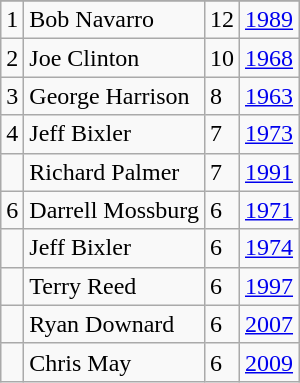<table class="wikitable">
<tr>
</tr>
<tr>
<td>1</td>
<td>Bob Navarro</td>
<td>12</td>
<td><a href='#'>1989</a></td>
</tr>
<tr>
<td>2</td>
<td>Joe Clinton</td>
<td>10</td>
<td><a href='#'>1968</a></td>
</tr>
<tr>
<td>3</td>
<td>George Harrison</td>
<td>8</td>
<td><a href='#'>1963</a></td>
</tr>
<tr>
<td>4</td>
<td>Jeff Bixler</td>
<td>7</td>
<td><a href='#'>1973</a></td>
</tr>
<tr>
<td></td>
<td>Richard Palmer</td>
<td>7</td>
<td><a href='#'>1991</a></td>
</tr>
<tr>
<td>6</td>
<td>Darrell Mossburg</td>
<td>6</td>
<td><a href='#'>1971</a></td>
</tr>
<tr>
<td></td>
<td>Jeff Bixler</td>
<td>6</td>
<td><a href='#'>1974</a></td>
</tr>
<tr>
<td></td>
<td>Terry Reed</td>
<td>6</td>
<td><a href='#'>1997</a></td>
</tr>
<tr>
<td></td>
<td>Ryan Downard</td>
<td>6</td>
<td><a href='#'>2007</a></td>
</tr>
<tr>
<td></td>
<td>Chris May</td>
<td>6</td>
<td><a href='#'>2009</a></td>
</tr>
</table>
